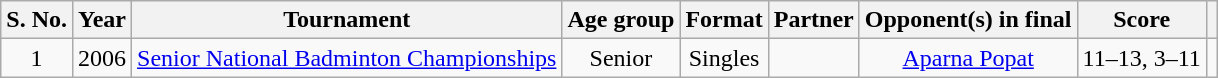<table class="wikitable">
<tr>
<th>S. No.</th>
<th>Year</th>
<th>Tournament</th>
<th>Age group</th>
<th>Format</th>
<th>Partner</th>
<th>Opponent(s) in final</th>
<th>Score</th>
<th></th>
</tr>
<tr>
<td align="center">1</td>
<td align="center">2006</td>
<td align="left"><a href='#'>Senior National Badminton Championships</a></td>
<td align="center">Senior</td>
<td align="center">Singles</td>
<td align="center" style=color:#ccc></td>
<td align="center"><a href='#'>Aparna Popat</a></td>
<td align="center">11–13, 3–11</td>
<td align="center"></td>
</tr>
</table>
